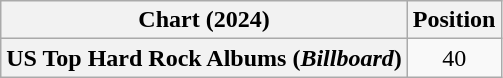<table class="wikitable sortable plainrowheaders" style="text-align:center">
<tr>
<th scope="col">Chart (2024)</th>
<th scope="col">Position</th>
</tr>
<tr>
<th scope="row">US Top Hard Rock Albums (<em>Billboard</em>)</th>
<td>40</td>
</tr>
</table>
